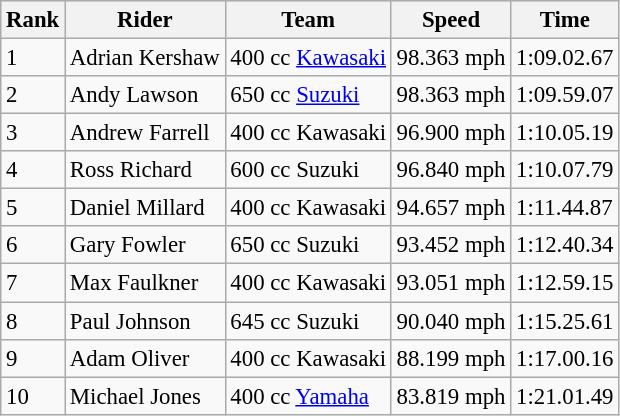<table class="wikitable" style="font-size: 95%;">
<tr style="background:#efefef;">
<th>Rank</th>
<th>Rider</th>
<th>Team</th>
<th>Speed</th>
<th>Time</th>
</tr>
<tr>
<td>1</td>
<td> Adrian Kershaw</td>
<td>400 cc <a href='#'>Kawasaki</a></td>
<td>98.363 mph</td>
<td>1:09.02.67</td>
</tr>
<tr>
<td>2</td>
<td>  Andy Lawson</td>
<td>650 cc <a href='#'>Suzuki</a></td>
<td>98.363 mph</td>
<td>1:09.59.07</td>
</tr>
<tr>
<td>3</td>
<td>  Andrew Farrell</td>
<td>400 cc Kawasaki</td>
<td>96.900 mph</td>
<td>1:10.05.19</td>
</tr>
<tr>
<td>4</td>
<td>  Ross Richard</td>
<td>600 cc Suzuki</td>
<td>96.840 mph</td>
<td>1:10.07.79</td>
</tr>
<tr>
<td>5</td>
<td>  Daniel Millard</td>
<td>400 cc Kawasaki</td>
<td>94.657 mph</td>
<td>1:11.44.87</td>
</tr>
<tr>
<td>6</td>
<td>  Gary Fowler</td>
<td>650 cc Suzuki</td>
<td>93.452 mph</td>
<td>1:12.40.34</td>
</tr>
<tr>
<td>7</td>
<td> Max Faulkner</td>
<td>400 cc Kawasaki</td>
<td>93.051 mph</td>
<td>1:12.59.15</td>
</tr>
<tr>
<td>8</td>
<td> Paul Johnson</td>
<td>645 cc  Suzuki</td>
<td>90.040 mph</td>
<td>1:15.25.61</td>
</tr>
<tr>
<td>9</td>
<td>  Adam	 Oliver</td>
<td>400 cc Kawasaki</td>
<td>88.199 mph</td>
<td>1:17.00.16</td>
</tr>
<tr>
<td>10</td>
<td> Michael Jones</td>
<td>400 cc <a href='#'>Yamaha</a></td>
<td>83.819 mph</td>
<td>1:21.01.49</td>
</tr>
</table>
